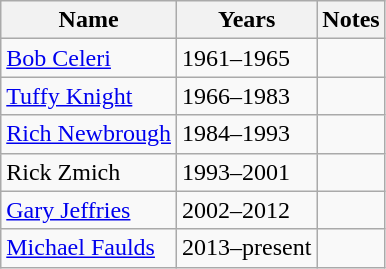<table class="wikitable">
<tr>
<th>Name</th>
<th>Years</th>
<th>Notes</th>
</tr>
<tr>
<td><a href='#'>Bob Celeri</a></td>
<td>1961–1965</td>
<td></td>
</tr>
<tr>
<td><a href='#'>Tuffy Knight</a></td>
<td>1966–1983</td>
<td></td>
</tr>
<tr>
<td><a href='#'>Rich Newbrough</a></td>
<td>1984–1993</td>
<td></td>
</tr>
<tr>
<td>Rick Zmich</td>
<td>1993–2001</td>
<td></td>
</tr>
<tr>
<td><a href='#'>Gary Jeffries</a></td>
<td>2002–2012</td>
<td></td>
</tr>
<tr>
<td><a href='#'>Michael Faulds</a></td>
<td>2013–present</td>
<td></td>
</tr>
</table>
